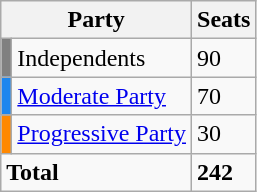<table class=wikitable>
<tr>
<th colspan="2">Party</th>
<th>Seats</th>
</tr>
<tr>
<td align=center bgcolor=gray></td>
<td>Independents</td>
<td>90</td>
</tr>
<tr>
<td align=center bgcolor=#1C86EE></td>
<td><a href='#'>Moderate Party</a></td>
<td>70</td>
</tr>
<tr>
<td align=center bgcolor=#FF8800></td>
<td><a href='#'>Progressive Party</a></td>
<td>30</td>
</tr>
<tr>
<td colspan="2"><strong>Total</strong></td>
<td><strong>242</strong></td>
</tr>
</table>
